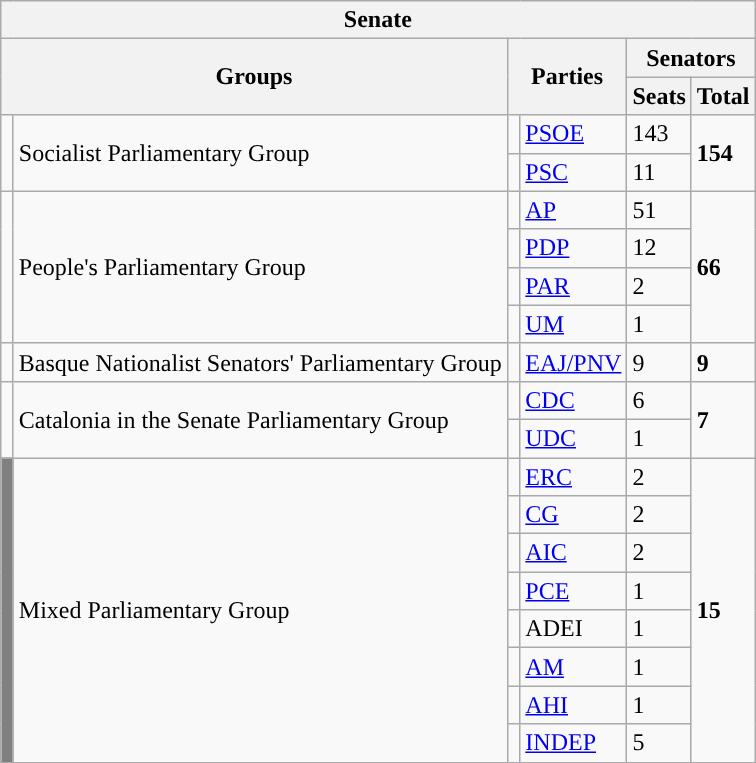<table class="wikitable" style="text-align:left;">
<tr>
<th colspan="6">Senate</th>
</tr>
<tr>
<th rowspan="2" colspan="2">Groups</th>
<th rowspan="2" colspan="2">Parties</th>
<th colspan="2">Senators</th>
</tr>
<tr>
<th>Seats</th>
<th>Total</th>
</tr>
<tr>
<td width="1" rowspan="2"></td>
<td rowspan="2">Socialist Parliamentary Group</td>
<td width="1" style="color:inherit;background:"></td>
<td><a href='#'>PSOE</a></td>
<td>143</td>
<td rowspan="2"><strong>154</strong></td>
</tr>
<tr>
<td style="color:inherit;background:"></td>
<td><a href='#'>PSC</a></td>
<td>11</td>
</tr>
<tr>
<td rowspan="4" style="color:inherit;background:"></td>
<td rowspan="4">People's Parliamentary Group</td>
<td style="color:inherit;background:"></td>
<td><a href='#'>AP</a></td>
<td>51</td>
<td rowspan="4"><strong>66</strong></td>
</tr>
<tr>
<td style="color:inherit;background:"></td>
<td><a href='#'>PDP</a></td>
<td>12</td>
</tr>
<tr>
<td style="color:inherit;background:"></td>
<td><a href='#'>PAR</a></td>
<td>2</td>
</tr>
<tr>
<td style="color:inherit;background:"></td>
<td><a href='#'>UM</a></td>
<td>1</td>
</tr>
<tr>
<td style="color:inherit;background:"></td>
<td>Basque Nationalist Senators' Parliamentary Group</td>
<td style="color:inherit;background:"></td>
<td><a href='#'>EAJ/PNV</a></td>
<td>9</td>
<td><strong>9</strong></td>
</tr>
<tr>
<td rowspan="2" style="color:inherit;background:"></td>
<td rowspan="2">Catalonia in the Senate Parliamentary Group</td>
<td style="color:inherit;background:"></td>
<td><a href='#'>CDC</a></td>
<td>6</td>
<td rowspan="2"><strong>7</strong></td>
</tr>
<tr>
<td style="color:inherit;background:"></td>
<td><a href='#'>UDC</a></td>
<td>1</td>
</tr>
<tr>
<td rowspan="8" bgcolor="gray"></td>
<td rowspan="8">Mixed Parliamentary Group</td>
<td style="color:inherit;background:"></td>
<td><a href='#'>ERC</a></td>
<td>2</td>
<td rowspan="8"><strong>15</strong></td>
</tr>
<tr>
<td style="color:inherit;background:"></td>
<td><a href='#'>CG</a></td>
<td>2</td>
</tr>
<tr>
<td style="color:inherit;background:"></td>
<td><a href='#'>AIC</a></td>
<td>2</td>
</tr>
<tr>
<td style="color:inherit;background:"></td>
<td><a href='#'>PCE</a></td>
<td>1</td>
</tr>
<tr>
<td style="color:inherit;background:"></td>
<td>ADEI</td>
<td>1</td>
</tr>
<tr>
<td style="color:inherit;background:"></td>
<td><a href='#'>AM</a></td>
<td>1</td>
</tr>
<tr>
<td style="color:inherit;background:"></td>
<td><a href='#'>AHI</a></td>
<td>1</td>
</tr>
<tr>
<td style="color:inherit;background:"></td>
<td><a href='#'>INDEP</a></td>
<td>5</td>
</tr>
</table>
